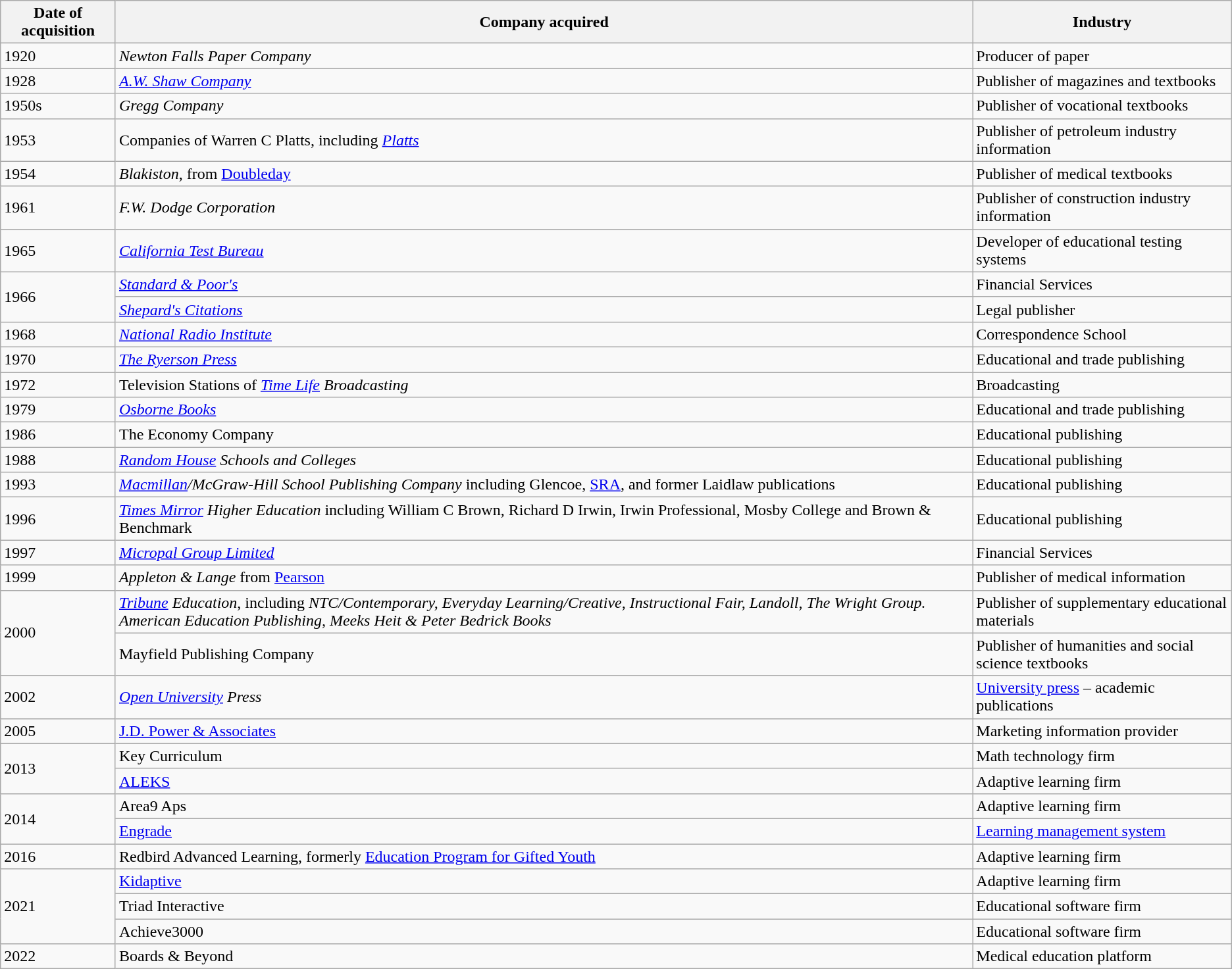<table class="wikitable">
<tr>
<th>Date of acquisition</th>
<th>Company acquired</th>
<th>Industry</th>
</tr>
<tr>
<td>1920</td>
<td><em>Newton Falls Paper Company</em></td>
<td>Producer of paper</td>
</tr>
<tr>
<td>1928</td>
<td><em><a href='#'>A.W. Shaw Company</a></em></td>
<td>Publisher of magazines and textbooks</td>
</tr>
<tr>
<td>1950s</td>
<td><em>Gregg Company</em></td>
<td>Publisher of vocational textbooks</td>
</tr>
<tr>
<td>1953</td>
<td>Companies of Warren C Platts, including <em><a href='#'>Platts</a></em></td>
<td>Publisher of petroleum industry information</td>
</tr>
<tr>
<td>1954</td>
<td><em>Blakiston</em>, from <a href='#'>Doubleday</a></td>
<td>Publisher of medical textbooks</td>
</tr>
<tr>
<td>1961</td>
<td><em>F.W. Dodge Corporation</em></td>
<td>Publisher of construction industry information</td>
</tr>
<tr>
<td>1965</td>
<td><em><a href='#'>California Test Bureau</a></em></td>
<td>Developer of educational testing systems</td>
</tr>
<tr>
<td rowspan=2>1966</td>
<td><em><a href='#'>Standard & Poor's</a></em></td>
<td>Financial Services</td>
</tr>
<tr>
<td><em><a href='#'>Shepard's Citations</a></em></td>
<td>Legal publisher</td>
</tr>
<tr>
<td>1968</td>
<td><em><a href='#'>National Radio Institute</a></em></td>
<td>Correspondence School</td>
</tr>
<tr>
<td>1970</td>
<td><em><a href='#'>The Ryerson Press</a></em></td>
<td>Educational and trade publishing</td>
</tr>
<tr>
<td>1972</td>
<td>Television Stations of <em><a href='#'>Time Life</a> Broadcasting</em></td>
<td>Broadcasting</td>
</tr>
<tr>
<td>1979</td>
<td><em><a href='#'>Osborne Books</a></em></td>
<td>Educational and trade publishing</td>
</tr>
<tr>
<td>1986</td>
<td>The Economy Company</td>
<td>Educational publishing</td>
</tr>
<tr>
</tr>
<tr>
<td>1988</td>
<td><em><a href='#'>Random House</a> Schools and Colleges</em></td>
<td>Educational publishing</td>
</tr>
<tr>
<td>1993</td>
<td><em><a href='#'>Macmillan</a>/McGraw-Hill School Publishing Company</em> including Glencoe, <a href='#'>SRA</a>, and former Laidlaw publications</td>
<td>Educational publishing</td>
</tr>
<tr>
<td>1996</td>
<td><em><a href='#'>Times Mirror</a> Higher Education</em> including William C Brown, Richard D Irwin, Irwin Professional, Mosby College and Brown & Benchmark </td>
<td>Educational publishing</td>
</tr>
<tr>
<td>1997</td>
<td><em><a href='#'>Micropal Group Limited</a></em></td>
<td>Financial Services</td>
</tr>
<tr>
<td>1999</td>
<td><em>Appleton & Lange</em> from <a href='#'>Pearson</a></td>
<td>Publisher of medical information</td>
</tr>
<tr>
<td rowspan=2>2000</td>
<td><em><a href='#'>Tribune</a> Education</em>, including <em>NTC/Contemporary, Everyday Learning/Creative, Instructional Fair, Landoll, The Wright Group. American Education Publishing, Meeks Heit & Peter Bedrick Books</em></td>
<td>Publisher of supplementary educational materials</td>
</tr>
<tr>
<td>Mayfield Publishing Company</td>
<td>Publisher of humanities and social science textbooks</td>
</tr>
<tr>
<td>2002</td>
<td><em><a href='#'>Open University</a> Press</em></td>
<td><a href='#'>University press</a> – academic publications</td>
</tr>
<tr>
<td>2005</td>
<td><a href='#'>J.D. Power & Associates</a></td>
<td>Marketing information provider</td>
</tr>
<tr>
<td rowspan=2>2013</td>
<td>Key Curriculum</td>
<td>Math technology firm</td>
</tr>
<tr>
<td><a href='#'>ALEKS</a></td>
<td>Adaptive learning firm</td>
</tr>
<tr>
<td rowspan=2>2014</td>
<td>Area9 Aps</td>
<td>Adaptive learning firm</td>
</tr>
<tr>
<td><a href='#'>Engrade</a></td>
<td><a href='#'>Learning management system</a></td>
</tr>
<tr>
<td>2016</td>
<td>Redbird Advanced Learning, formerly <a href='#'>Education Program for Gifted Youth</a></td>
<td>Adaptive learning firm</td>
</tr>
<tr>
<td rowspan=3>2021</td>
<td><a href='#'>Kidaptive</a></td>
<td>Adaptive learning firm</td>
</tr>
<tr>
<td>Triad Interactive</td>
<td>Educational software firm</td>
</tr>
<tr>
<td>Achieve3000</td>
<td>Educational software firm</td>
</tr>
<tr>
<td>2022</td>
<td>Boards & Beyond</td>
<td>Medical education platform</td>
</tr>
</table>
